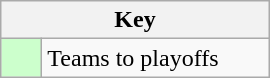<table class="wikitable" style="text-align: center;" width=180>
<tr>
<th colspan=2>Key</th>
</tr>
<tr>
<td style="background:#ccffcc; width:20px;"></td>
<td style="text-align:left;">Teams to playoffs</td>
</tr>
</table>
